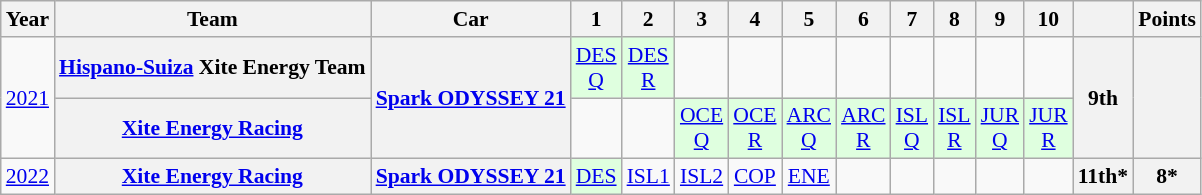<table class="wikitable" style="text-align:center; font-size:90%">
<tr>
<th>Year</th>
<th>Team</th>
<th>Car</th>
<th>1</th>
<th>2</th>
<th>3</th>
<th>4</th>
<th>5</th>
<th>6</th>
<th>7</th>
<th>8</th>
<th>9</th>
<th>10</th>
<th></th>
<th>Points</th>
</tr>
<tr>
<td rowspan=2><a href='#'>2021</a></td>
<th><a href='#'>Hispano-Suiza</a> Xite Energy Team</th>
<th rowspan=2><a href='#'>Spark ODYSSEY 21</a></th>
<td style="background:#DFFFDF;"><a href='#'>DES<br>Q</a><br></td>
<td style="background:#DFFFDF;"><a href='#'>DES<br>R</a><br></td>
<td></td>
<td></td>
<td></td>
<td></td>
<td></td>
<td></td>
<td></td>
<td></td>
<th rowspan=2>9th</th>
<th rowspan=2></th>
</tr>
<tr>
<th><a href='#'>Xite Energy Racing</a></th>
<td></td>
<td></td>
<td style="background:#DFFFDF;"><a href='#'>OCE<br>Q</a><br></td>
<td style="background:#DFFFDF;"><a href='#'>OCE<br>R</a><br></td>
<td style="background:#DFFFDF;"><a href='#'>ARC<br>Q</a><br></td>
<td style="background:#DFFFDF;"><a href='#'>ARC<br>R</a><br></td>
<td style="background:#DFFFDF;"><a href='#'>ISL<br>Q</a><br></td>
<td style="background:#DFFFDF;"><a href='#'>ISL<br>R</a><br></td>
<td style="background:#DFFFDF;"><a href='#'>JUR<br>Q</a><br></td>
<td style="background:#DFFFDF;"><a href='#'>JUR<br>R</a><br></td>
</tr>
<tr>
<td><a href='#'>2022</a></td>
<th><a href='#'>Xite Energy Racing</a></th>
<th><a href='#'>Spark ODYSSEY 21</a></th>
<td style="background:#DFFFDF;"><a href='#'>DES</a><br></td>
<td style="background:#;"><a href='#'>ISL1</a></td>
<td style="background:#;"><a href='#'>ISL2</a></td>
<td style="background:#;"><a href='#'>COP</a></td>
<td style="background:#;"><a href='#'>ENE</a></td>
<td></td>
<td></td>
<td></td>
<td></td>
<td></td>
<th>11th*</th>
<th>8*</th>
</tr>
</table>
